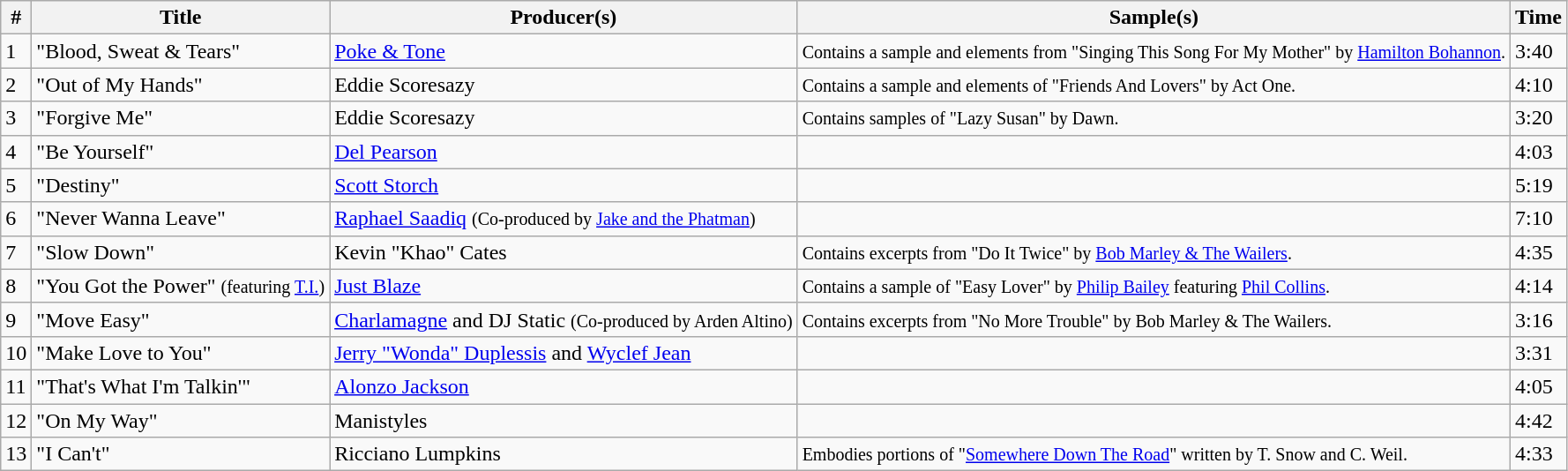<table class="wikitable">
<tr>
<th>#</th>
<th>Title</th>
<th>Producer(s)</th>
<th>Sample(s)</th>
<th>Time</th>
</tr>
<tr>
<td>1</td>
<td>"Blood, Sweat & Tears"</td>
<td><a href='#'>Poke & Tone</a></td>
<td><small>Contains a sample and elements from "Singing This Song For My Mother" by <a href='#'>Hamilton Bohannon</a>.</small></td>
<td>3:40</td>
</tr>
<tr>
<td>2</td>
<td>"Out of My Hands"</td>
<td>Eddie Scoresazy</td>
<td><small>Contains a sample and elements of "Friends And Lovers" by Act One.</small></td>
<td>4:10</td>
</tr>
<tr>
<td>3</td>
<td>"Forgive Me"</td>
<td>Eddie Scoresazy</td>
<td><small>Contains samples of "Lazy Susan" by Dawn.</small></td>
<td>3:20</td>
</tr>
<tr>
<td>4</td>
<td>"Be Yourself"</td>
<td><a href='#'>Del Pearson</a></td>
<td></td>
<td>4:03</td>
</tr>
<tr>
<td>5</td>
<td>"Destiny"</td>
<td><a href='#'>Scott Storch</a></td>
<td></td>
<td>5:19</td>
</tr>
<tr>
<td>6</td>
<td>"Never Wanna Leave"</td>
<td><a href='#'>Raphael Saadiq</a> <small>(Co-produced by <a href='#'>Jake and the Phatman</a>)</small></td>
<td></td>
<td>7:10</td>
</tr>
<tr>
<td>7</td>
<td>"Slow Down"</td>
<td>Kevin "Khao" Cates</td>
<td><small>Contains excerpts from "Do It Twice" by <a href='#'>Bob Marley & The Wailers</a>.</small></td>
<td>4:35</td>
</tr>
<tr>
<td>8</td>
<td>"You Got the Power" <small>(featuring <a href='#'>T.I.</a>)</small></td>
<td><a href='#'>Just Blaze</a></td>
<td><small> Contains a sample of "Easy Lover" by <a href='#'>Philip Bailey</a> featuring <a href='#'>Phil Collins</a>.</small></td>
<td>4:14</td>
</tr>
<tr>
<td>9</td>
<td>"Move Easy"</td>
<td><a href='#'>Charlamagne</a> and DJ Static <small>(Co-produced by Arden Altino)</small></td>
<td><small>Contains excerpts from "No More Trouble" by Bob Marley & The Wailers.</small></td>
<td>3:16</td>
</tr>
<tr>
<td>10</td>
<td>"Make Love to You"</td>
<td><a href='#'>Jerry "Wonda" Duplessis</a> and <a href='#'>Wyclef Jean</a></td>
<td></td>
<td>3:31</td>
</tr>
<tr>
<td>11</td>
<td>"That's What I'm Talkin'"</td>
<td><a href='#'>Alonzo Jackson</a></td>
<td></td>
<td>4:05</td>
</tr>
<tr>
<td>12</td>
<td>"On My Way"</td>
<td>Manistyles</td>
<td></td>
<td>4:42</td>
</tr>
<tr>
<td>13</td>
<td>"I Can't"</td>
<td>Ricciano Lumpkins</td>
<td><small>Embodies portions of "<a href='#'>Somewhere Down The Road</a>" written by T. Snow and C. Weil.</small></td>
<td>4:33</td>
</tr>
</table>
